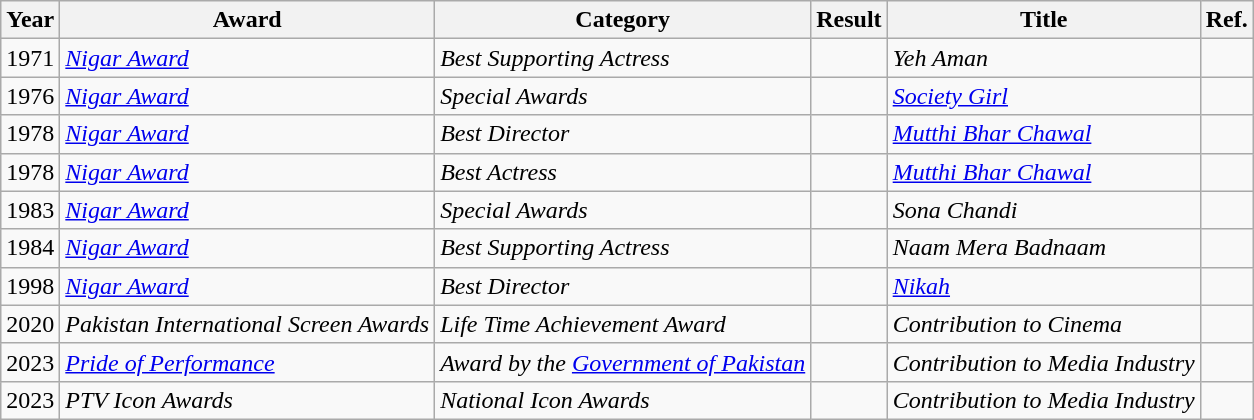<table class="wikitable">
<tr>
<th>Year</th>
<th>Award</th>
<th>Category</th>
<th>Result</th>
<th>Title</th>
<th>Ref.</th>
</tr>
<tr>
<td>1971</td>
<td><em><a href='#'>Nigar Award</a></em></td>
<td><em>Best Supporting Actress</em></td>
<td></td>
<td><em>Yeh Aman</em></td>
<td></td>
</tr>
<tr>
<td>1976</td>
<td><em><a href='#'>Nigar Award</a></em></td>
<td><em>Special Awards</em></td>
<td></td>
<td><em><a href='#'>Society Girl</a></em></td>
<td></td>
</tr>
<tr>
<td>1978</td>
<td><em><a href='#'>Nigar Award</a></em></td>
<td><em>Best Director</em></td>
<td></td>
<td><em><a href='#'>Mutthi Bhar Chawal</a></em></td>
<td></td>
</tr>
<tr>
<td>1978</td>
<td><em><a href='#'>Nigar Award</a></em></td>
<td><em>Best Actress</em></td>
<td></td>
<td><em><a href='#'>Mutthi Bhar Chawal</a></em></td>
<td></td>
</tr>
<tr>
<td>1983</td>
<td><em><a href='#'>Nigar Award</a></em></td>
<td><em>Special Awards</em></td>
<td></td>
<td><em>Sona Chandi</em></td>
<td></td>
</tr>
<tr>
<td>1984</td>
<td><em><a href='#'>Nigar Award</a></em></td>
<td><em>Best Supporting Actress</em></td>
<td></td>
<td><em>Naam Mera Badnaam</em></td>
<td></td>
</tr>
<tr>
<td>1998</td>
<td><em><a href='#'>Nigar Award</a></em></td>
<td><em>Best Director</em></td>
<td></td>
<td><em><a href='#'>Nikah</a></em></td>
<td></td>
</tr>
<tr>
<td>2020</td>
<td><em>Pakistan International Screen Awards</em></td>
<td><em>Life Time Achievement Award</em></td>
<td></td>
<td><em>Contribution to Cinema</em></td>
<td></td>
</tr>
<tr>
<td>2023</td>
<td><em><a href='#'>Pride of Performance</a></em></td>
<td><em>Award by the <a href='#'>Government of Pakistan</a></em></td>
<td></td>
<td><em>Contribution to Media Industry</em></td>
<td></td>
</tr>
<tr>
<td>2023</td>
<td><em>PTV Icon Awards</em></td>
<td><em>National Icon Awards</em></td>
<td></td>
<td><em>Contribution to Media Industry</em></td>
<td></td>
</tr>
</table>
